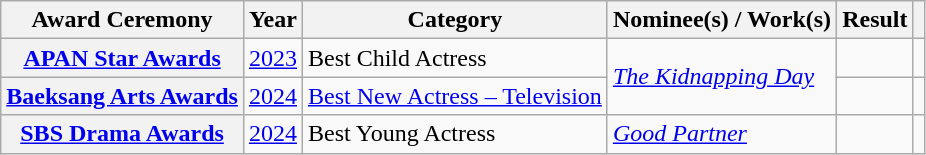<table class="wikitable plainrowheaders sortable">
<tr>
<th scope="col">Award Ceremony</th>
<th scope="col">Year</th>
<th scope="col">Category</th>
<th scope="col">Nominee(s) / Work(s)</th>
<th scope="col">Result</th>
<th scope="col" class="unsortable"></th>
</tr>
<tr>
<th scope="row"><a href='#'>APAN Star Awards</a></th>
<td style="text-align:center"><a href='#'>2023</a></td>
<td>Best Child Actress</td>
<td rowspan="2"><em><a href='#'>The Kidnapping Day</a></em></td>
<td></td>
<td style="text-align:center"></td>
</tr>
<tr>
<th scope="row"><a href='#'>Baeksang Arts Awards</a></th>
<td style="text-align:center"><a href='#'>2024</a></td>
<td><a href='#'>Best New Actress – Television</a></td>
<td></td>
<td style="text-align:center"></td>
</tr>
<tr>
<th scope="row"><a href='#'>SBS Drama Awards</a></th>
<td style="text-align:center"><a href='#'>2024</a></td>
<td>Best Young Actress</td>
<td><em><a href='#'>Good Partner</a></em></td>
<td></td>
<td></td>
</tr>
</table>
